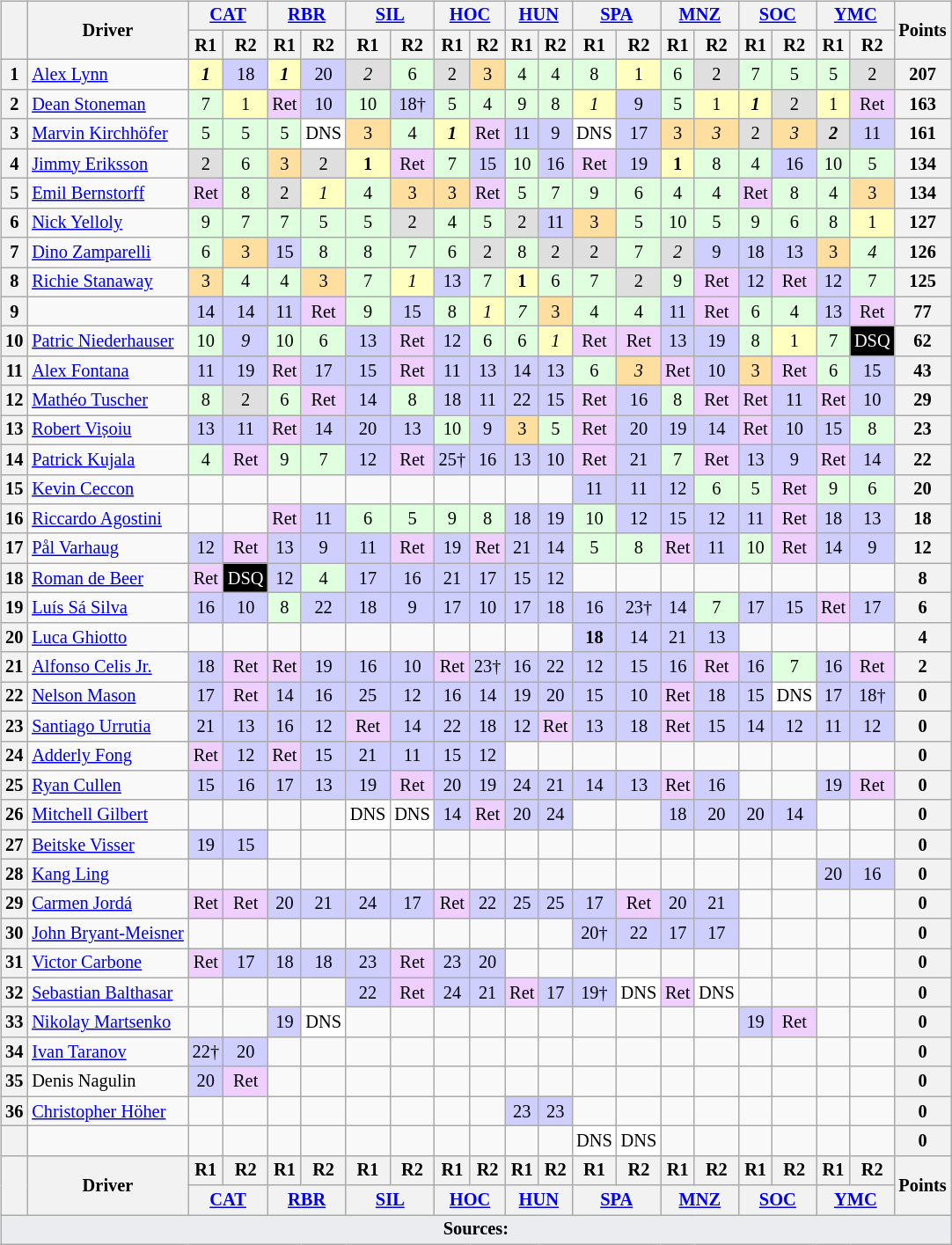<table>
<tr>
<td><br><table class="wikitable" style="font-size:85%; text-align:center">
<tr style="background:#f9f9f9" valign="top">
<th rowspan="2" valign="middle"></th>
<th rowspan="2" valign="middle">Driver</th>
<th colspan=2><a href='#'>CAT</a><br></th>
<th colspan=2><a href='#'>RBR</a><br></th>
<th colspan=2><a href='#'>SIL</a><br></th>
<th colspan=2><a href='#'>HOC</a><br></th>
<th colspan=2><a href='#'>HUN</a><br></th>
<th colspan=2><a href='#'>SPA</a><br></th>
<th colspan=2><a href='#'>MNZ</a><br></th>
<th colspan=2><a href='#'>SOC</a><br></th>
<th colspan=2><a href='#'>YMC</a><br></th>
<th rowspan="2" valign="middle">Points</th>
</tr>
<tr>
<th>R1</th>
<th>R2</th>
<th>R1</th>
<th>R2</th>
<th>R1</th>
<th>R2</th>
<th>R1</th>
<th>R2</th>
<th>R1</th>
<th>R2</th>
<th>R1</th>
<th>R2</th>
<th>R1</th>
<th>R2</th>
<th>R1</th>
<th>R2</th>
<th>R1</th>
<th>R2</th>
</tr>
<tr>
<th>1</th>
<td align=left> <a href='#'>Alex Lynn</a></td>
<td style="background:#ffffbf;"><strong><em>1</em></strong></td>
<td style="background:#cfcfff;">18</td>
<td style="background:#ffffbf;"><strong><em>1</em></strong></td>
<td style="background:#cfcfff;">20</td>
<td style="background:#dfdfdf;"><em>2</em></td>
<td style="background:#dfffdf;">6</td>
<td style="background:#dfdfdf;">2</td>
<td style="background:#ffdf9f;">3</td>
<td style="background:#dfffdf;">4</td>
<td style="background:#dfffdf;">4</td>
<td style="background:#dfffdf;">8</td>
<td style="background:#ffffbf;">1</td>
<td style="background:#dfffdf;">6</td>
<td style="background:#dfdfdf;">2</td>
<td style="background:#dfffdf;">7</td>
<td style="background:#dfffdf;">5</td>
<td style="background:#dfffdf;">5</td>
<td style="background:#dfdfdf;">2</td>
<th>207</th>
</tr>
<tr>
<th>2</th>
<td align=left> <a href='#'>Dean Stoneman</a></td>
<td style="background:#dfffdf;">7</td>
<td style="background:#ffffbf;">1</td>
<td style="background:#efcfff;">Ret</td>
<td style="background:#cfcfff;">10</td>
<td style="background:#dfffdf;">10</td>
<td style="background:#cfcfff;">18†</td>
<td style="background:#dfffdf;">5</td>
<td style="background:#dfffdf;">4</td>
<td style="background:#dfffdf;">9</td>
<td style="background:#dfffdf;">8</td>
<td style="background:#ffffbf;"><em>1</em></td>
<td style="background:#cfcfff;">9</td>
<td style="background:#dfffdf;">5</td>
<td style="background:#ffffbf;">1</td>
<td style="background:#ffffbf;"><strong><em>1</em></strong></td>
<td style="background:#dfdfdf;">2</td>
<td style="background:#ffffbf;">1</td>
<td style="background:#efcfff;">Ret</td>
<th>163</th>
</tr>
<tr>
<th>3</th>
<td align=left> <a href='#'>Marvin Kirchhöfer</a></td>
<td style="background:#dfffdf;">5</td>
<td style="background:#dfffdf;">5</td>
<td style="background:#dfffdf;">5</td>
<td style="background:#ffffff;">DNS</td>
<td style="background:#ffdf9f;">3</td>
<td style="background:#dfffdf;">4</td>
<td style="background:#ffffbf;"><strong><em>1</em></strong></td>
<td style="background:#efcfff;">Ret</td>
<td style="background:#cfcfff;">11</td>
<td style="background:#cfcfff;">9</td>
<td style="background:#ffffff;">DNS</td>
<td style="background:#cfcfff;">17</td>
<td style="background:#ffdf9f;">3</td>
<td style="background:#ffdf9f;"><em>3</em></td>
<td style="background:#dfdfdf;">2</td>
<td style="background:#ffdf9f;"><em>3</em></td>
<td style="background:#dfdfdf;"><strong><em>2</em></strong></td>
<td style="background:#cfcfff;">11</td>
<th>161</th>
</tr>
<tr>
<th>4</th>
<td align=left> <a href='#'>Jimmy Eriksson</a></td>
<td style="background:#dfdfdf;">2</td>
<td style="background:#dfffdf;">6</td>
<td style="background:#ffdf9f;">3</td>
<td style="background:#dfdfdf;">2</td>
<td style="background:#ffffbf;"><strong>1</strong></td>
<td style="background:#efcfff;">Ret</td>
<td style="background:#dfffdf;">7</td>
<td style="background:#cfcfff;">15</td>
<td style="background:#dfffdf;">10</td>
<td style="background:#cfcfff;">16</td>
<td style="background:#efcfff;">Ret</td>
<td style="background:#cfcfff;">19</td>
<td style="background:#ffffbf;"><strong>1</strong></td>
<td style="background:#dfffdf;">8</td>
<td style="background:#dfffdf;">4</td>
<td style="background:#cfcfff;">16</td>
<td style="background:#dfffdf;">10</td>
<td style="background:#dfffdf;">5</td>
<th>134</th>
</tr>
<tr>
<th>5</th>
<td align=left> <a href='#'>Emil Bernstorff</a></td>
<td style="background:#efcfff;">Ret</td>
<td style="background:#dfffdf;">8</td>
<td style="background:#dfdfdf;">2</td>
<td style="background:#ffffbf;"><em>1</em></td>
<td style="background:#dfffdf;">4</td>
<td style="background:#ffdf9f;">3</td>
<td style="background:#ffdf9f;">3</td>
<td style="background:#efcfff;">Ret</td>
<td style="background:#dfffdf;">5</td>
<td style="background:#dfffdf;">7</td>
<td style="background:#dfffdf;">9</td>
<td style="background:#dfffdf;">6</td>
<td style="background:#dfffdf;">4</td>
<td style="background:#dfffdf;">4</td>
<td style="background:#efcfff;">Ret</td>
<td style="background:#dfffdf;">8</td>
<td style="background:#dfffdf;">4</td>
<td style="background:#ffdf9f;">3</td>
<th>134</th>
</tr>
<tr>
<th>6</th>
<td align=left> <a href='#'>Nick Yelloly</a></td>
<td style="background:#dfffdf;">9</td>
<td style="background:#dfffdf;">7</td>
<td style="background:#dfffdf;">7</td>
<td style="background:#dfffdf;">5</td>
<td style="background:#dfffdf;">5</td>
<td style="background:#dfdfdf;">2</td>
<td style="background:#dfffdf;">4</td>
<td style="background:#dfffdf;">5</td>
<td style="background:#dfdfdf;">2</td>
<td style="background:#cfcfff;">11</td>
<td style="background:#ffdf9f;">3</td>
<td style="background:#dfffdf;">5</td>
<td style="background:#dfffdf;">10</td>
<td style="background:#dfffdf;">5</td>
<td style="background:#dfffdf;">9</td>
<td style="background:#dfffdf;">6</td>
<td style="background:#dfffdf;">8</td>
<td style="background:#ffffbf;">1</td>
<th>127</th>
</tr>
<tr>
<th>7</th>
<td align=left> <a href='#'>Dino Zamparelli</a></td>
<td style="background:#dfffdf;">6</td>
<td style="background:#ffdf9f;">3</td>
<td style="background:#cfcfff;">15</td>
<td style="background:#dfffdf;">8</td>
<td style="background:#dfffdf;">8</td>
<td style="background:#dfffdf;">7</td>
<td style="background:#dfffdf;">6</td>
<td style="background:#dfdfdf;">2</td>
<td style="background:#dfffdf;">8</td>
<td style="background:#dfdfdf;">2</td>
<td style="background:#dfdfdf;">2</td>
<td style="background:#dfffdf;">7</td>
<td style="background:#dfdfdf;"><em>2</em></td>
<td style="background:#cfcfff;">9</td>
<td style="background:#cfcfff;">18</td>
<td style="background:#cfcfff;">13</td>
<td style="background:#ffdf9f;">3</td>
<td style="background:#dfffdf;"><em>4</em></td>
<th>126</th>
</tr>
<tr>
<th>8</th>
<td align=left> <a href='#'>Richie Stanaway</a></td>
<td style="background:#ffdf9f;">3</td>
<td style="background:#dfffdf;">4</td>
<td style="background:#dfffdf;">4</td>
<td style="background:#ffdf9f;">3</td>
<td style="background:#dfffdf;">7</td>
<td style="background:#ffffbf;"><em>1</em></td>
<td style="background:#cfcfff;">13</td>
<td style="background:#dfffdf;">7</td>
<td style="background:#ffffbf;"><strong>1</strong></td>
<td style="background:#dfffdf;">6</td>
<td style="background:#dfffdf;">7</td>
<td style="background:#dfdfdf;">2</td>
<td style="background:#dfffdf;">9</td>
<td style="background:#efcfff;">Ret</td>
<td style="background:#cfcfff;">12</td>
<td style="background:#efcfff;">Ret</td>
<td style="background:#cfcfff;">12</td>
<td style="background:#dfffdf;">7</td>
<th>125</th>
</tr>
<tr>
<th>9</th>
<td align=left></td>
<td style="background:#cfcfff;">14</td>
<td style="background:#cfcfff;">14</td>
<td style="background:#cfcfff;">11</td>
<td style="background:#efcfff;">Ret</td>
<td style="background:#dfffdf;">9</td>
<td style="background:#cfcfff;">15</td>
<td style="background:#dfffdf;">8</td>
<td style="background:#ffffbf;"><em>1</em></td>
<td style="background:#dfffdf;"><em>7</em></td>
<td style="background:#ffdf9f;">3</td>
<td style="background:#dfffdf;">4</td>
<td style="background:#dfffdf;">4</td>
<td style="background:#cfcfff;">11</td>
<td style="background:#efcfff;">Ret</td>
<td style="background:#dfffdf;">6</td>
<td style="background:#dfffdf;">4</td>
<td style="background:#cfcfff;">13</td>
<td style="background:#efcfff;">Ret</td>
<th>77</th>
</tr>
<tr>
<th>10</th>
<td align=left> <a href='#'>Patric Niederhauser</a></td>
<td style="background:#dfffdf;">10</td>
<td style="background:#cfcfff;"><em>9</em></td>
<td style="background:#dfffdf;">10</td>
<td style="background:#dfffdf;">6</td>
<td style="background:#cfcfff;">13</td>
<td style="background:#efcfff;">Ret</td>
<td style="background:#cfcfff;">12</td>
<td style="background:#dfffdf;">6</td>
<td style="background:#dfffdf;">6</td>
<td style="background:#ffffbf;"><em>1</em></td>
<td style="background:#efcfff;">Ret</td>
<td style="background:#efcfff;">Ret</td>
<td style="background:#cfcfff;">13</td>
<td style="background:#cfcfff;">19</td>
<td style="background:#dfffdf;">8</td>
<td style="background:#ffffbf;">1</td>
<td style="background:#dfffdf;">7</td>
<td style="background:#000000; color:white;">DSQ</td>
<th>62</th>
</tr>
<tr>
<th>11</th>
<td align=left> <a href='#'>Alex Fontana</a></td>
<td style="background:#cfcfff;">11</td>
<td style="background:#cfcfff;">19</td>
<td style="background:#efcfff;">Ret</td>
<td style="background:#cfcfff;">17</td>
<td style="background:#cfcfff;">15</td>
<td style="background:#efcfff;">Ret</td>
<td style="background:#cfcfff;">11</td>
<td style="background:#cfcfff;">13</td>
<td style="background:#cfcfff;">14</td>
<td style="background:#cfcfff;">13</td>
<td style="background:#dfffdf;">6</td>
<td style="background:#ffdf9f;"><em>3</em></td>
<td style="background:#efcfff;">Ret</td>
<td style="background:#cfcfff;">10</td>
<td style="background:#ffdf9f;">3</td>
<td style="background:#efcfff;">Ret</td>
<td style="background:#dfffdf;">6</td>
<td style="background:#cfcfff;">15</td>
<th>43</th>
</tr>
<tr>
<th>12</th>
<td align=left> <a href='#'>Mathéo Tuscher</a></td>
<td style="background:#dfffdf;">8</td>
<td style="background:#dfdfdf;">2</td>
<td style="background:#dfffdf;">6</td>
<td style="background:#efcfff;">Ret</td>
<td style="background:#cfcfff;">14</td>
<td style="background:#dfffdf;">8</td>
<td style="background:#cfcfff;">18</td>
<td style="background:#cfcfff;">11</td>
<td style="background:#cfcfff;">22</td>
<td style="background:#cfcfff;">15</td>
<td style="background:#efcfff;">Ret</td>
<td style="background:#cfcfff;">16</td>
<td style="background:#dfffdf;">8</td>
<td style="background:#efcfff;">Ret</td>
<td style="background:#efcfff;">Ret</td>
<td style="background:#cfcfff;">11</td>
<td style="background:#efcfff;">Ret</td>
<td style="background:#cfcfff;">10</td>
<th>29</th>
</tr>
<tr>
<th>13</th>
<td align=left> <a href='#'>Robert Vișoiu</a></td>
<td style="background:#cfcfff;">13</td>
<td style="background:#cfcfff;">11</td>
<td style="background:#efcfff;">Ret</td>
<td style="background:#cfcfff;">14</td>
<td style="background:#cfcfff;">20</td>
<td style="background:#cfcfff;">13</td>
<td style="background:#dfffdf;">10</td>
<td style="background:#cfcfff;">9</td>
<td style="background:#ffdf9f;">3</td>
<td style="background:#dfffdf;">5</td>
<td style="background:#efcfff;">Ret</td>
<td style="background:#cfcfff;">20</td>
<td style="background:#cfcfff;">19</td>
<td style="background:#cfcfff;">14</td>
<td style="background:#efcfff;">Ret</td>
<td style="background:#cfcfff;">10</td>
<td style="background:#cfcfff;">15</td>
<td style="background:#dfffdf;">8</td>
<th>23</th>
</tr>
<tr>
<th>14</th>
<td align=left> <a href='#'>Patrick Kujala</a></td>
<td style="background:#dfffdf;">4</td>
<td style="background:#efcfff;">Ret</td>
<td style="background:#dfffdf;">9</td>
<td style="background:#dfffdf;">7</td>
<td style="background:#cfcfff;">12</td>
<td style="background:#efcfff;">Ret</td>
<td style="background:#cfcfff;">25†</td>
<td style="background:#cfcfff;">16</td>
<td style="background:#cfcfff;">13</td>
<td style="background:#cfcfff;">10</td>
<td style="background:#efcfff;">Ret</td>
<td style="background:#cfcfff;">21</td>
<td style="background:#dfffdf;">7</td>
<td style="background:#efcfff;">Ret</td>
<td style="background:#cfcfff;">13</td>
<td style="background:#cfcfff;">9</td>
<td style="background:#efcfff;">Ret</td>
<td style="background:#cfcfff;">14</td>
<th>22</th>
</tr>
<tr>
<th>15</th>
<td align=left> <a href='#'>Kevin Ceccon</a></td>
<td></td>
<td></td>
<td></td>
<td></td>
<td></td>
<td></td>
<td></td>
<td></td>
<td></td>
<td></td>
<td style="background:#cfcfff;">11</td>
<td style="background:#cfcfff;">11</td>
<td style="background:#cfcfff;">12</td>
<td style="background:#dfffdf;">6</td>
<td style="background:#dfffdf;">5</td>
<td style="background:#efcfff;">Ret</td>
<td style="background:#dfffdf;">9</td>
<td style="background:#dfffdf;">6</td>
<th>20</th>
</tr>
<tr>
<th>16</th>
<td align=left> <a href='#'>Riccardo Agostini</a></td>
<td></td>
<td></td>
<td style="background:#efcfff;">Ret</td>
<td style="background:#cfcfff;">11</td>
<td style="background:#dfffdf;">6</td>
<td style="background:#dfffdf;">5</td>
<td style="background:#dfffdf;">9</td>
<td style="background:#dfffdf;">8</td>
<td style="background:#cfcfff;">18</td>
<td style="background:#cfcfff;">19</td>
<td style="background:#dfffdf;">10</td>
<td style="background:#cfcfff;">12</td>
<td style="background:#cfcfff;">15</td>
<td style="background:#cfcfff;">12</td>
<td style="background:#cfcfff;">11</td>
<td style="background:#efcfff;">Ret</td>
<td style="background:#cfcfff;">18</td>
<td style="background:#cfcfff;">13</td>
<th>18</th>
</tr>
<tr>
<th>17</th>
<td align=left> <a href='#'>Pål Varhaug</a></td>
<td style="background:#cfcfff;">12</td>
<td style="background:#efcfff;">Ret</td>
<td style="background:#cfcfff;">13</td>
<td style="background:#cfcfff;">9</td>
<td style="background:#cfcfff;">11</td>
<td style="background:#efcfff;">Ret</td>
<td style="background:#cfcfff;">19</td>
<td style="background:#efcfff;">Ret</td>
<td style="background:#cfcfff;">21</td>
<td style="background:#cfcfff;">14</td>
<td style="background:#dfffdf;">5</td>
<td style="background:#dfffdf;">8</td>
<td style="background:#efcfff;">Ret</td>
<td style="background:#cfcfff;">11</td>
<td style="background:#dfffdf;">10</td>
<td style="background:#efcfff;">Ret</td>
<td style="background:#cfcfff;">14</td>
<td style="background:#cfcfff;">9</td>
<th>12</th>
</tr>
<tr>
<th>18</th>
<td align=left> <a href='#'>Roman de Beer</a></td>
<td style="background:#efcfff;">Ret</td>
<td style="background:#000000; color:white;">DSQ</td>
<td style="background:#cfcfff;">12</td>
<td style="background:#dfffdf;">4</td>
<td style="background:#cfcfff;">17</td>
<td style="background:#cfcfff;">16</td>
<td style="background:#cfcfff;">21</td>
<td style="background:#cfcfff;">17</td>
<td style="background:#cfcfff;">15</td>
<td style="background:#cfcfff;">12</td>
<td></td>
<td></td>
<td></td>
<td></td>
<td></td>
<td></td>
<td></td>
<td></td>
<th>8</th>
</tr>
<tr>
<th>19</th>
<td align=left> <a href='#'>Luís Sá Silva</a></td>
<td style="background:#cfcfff;">16</td>
<td style="background:#cfcfff;">10</td>
<td style="background:#dfffdf;">8</td>
<td style="background:#cfcfff;">22</td>
<td style="background:#cfcfff;">18</td>
<td style="background:#cfcfff;">9</td>
<td style="background:#cfcfff;">17</td>
<td style="background:#cfcfff;">10</td>
<td style="background:#cfcfff;">17</td>
<td style="background:#cfcfff;">18</td>
<td style="background:#cfcfff;">16</td>
<td style="background:#cfcfff;">23†</td>
<td style="background:#cfcfff;">14</td>
<td style="background:#dfffdf;">7</td>
<td style="background:#cfcfff;">17</td>
<td style="background:#cfcfff;">15</td>
<td style="background:#efcfff;">Ret</td>
<td style="background:#cfcfff;">17</td>
<th>6</th>
</tr>
<tr>
<th>20</th>
<td align=left> <a href='#'>Luca Ghiotto</a></td>
<td></td>
<td></td>
<td></td>
<td></td>
<td></td>
<td></td>
<td></td>
<td></td>
<td></td>
<td></td>
<td style="background:#cfcfff;"><strong>18</strong></td>
<td style="background:#cfcfff;">14</td>
<td style="background:#cfcfff;">21</td>
<td style="background:#cfcfff;">13</td>
<td></td>
<td></td>
<td></td>
<td></td>
<th>4</th>
</tr>
<tr>
<th>21</th>
<td align=left> <a href='#'>Alfonso Celis Jr.</a></td>
<td style="background:#cfcfff;">18</td>
<td style="background:#efcfff;">Ret</td>
<td style="background:#efcfff;">Ret</td>
<td style="background:#cfcfff;">19</td>
<td style="background:#cfcfff;">16</td>
<td style="background:#cfcfff;">10</td>
<td style="background:#efcfff;">Ret</td>
<td style="background:#cfcfff;">23†</td>
<td style="background:#cfcfff;">16</td>
<td style="background:#cfcfff;">22</td>
<td style="background:#cfcfff;">12</td>
<td style="background:#cfcfff;">15</td>
<td style="background:#cfcfff;">16</td>
<td style="background:#efcfff;">Ret</td>
<td style="background:#cfcfff;">16</td>
<td style="background:#dfffdf;">7</td>
<td style="background:#cfcfff;">16</td>
<td style="background:#efcfff;">Ret</td>
<th>2</th>
</tr>
<tr>
<th>22</th>
<td align=left> <a href='#'>Nelson Mason</a></td>
<td style="background:#cfcfff;">17</td>
<td style="background:#efcfff;">Ret</td>
<td style="background:#cfcfff;">14</td>
<td style="background:#cfcfff;">16</td>
<td style="background:#cfcfff;">25</td>
<td style="background:#cfcfff;">12</td>
<td style="background:#cfcfff;">16</td>
<td style="background:#cfcfff;">14</td>
<td style="background:#cfcfff;">19</td>
<td style="background:#cfcfff;">20</td>
<td style="background:#cfcfff;">15</td>
<td style="background:#cfcfff;">10</td>
<td style="background:#efcfff;">Ret</td>
<td style="background:#cfcfff;">18</td>
<td style="background:#cfcfff;">15</td>
<td style="background:#ffffff;">DNS</td>
<td style="background:#cfcfff;">17</td>
<td style="background:#cfcfff;">18†</td>
<th>0</th>
</tr>
<tr>
<th>23</th>
<td align=left> <a href='#'>Santiago Urrutia</a></td>
<td style="background:#cfcfff;">21</td>
<td style="background:#cfcfff;">13</td>
<td style="background:#cfcfff;">16</td>
<td style="background:#cfcfff;">12</td>
<td style="background:#efcfff;">Ret</td>
<td style="background:#cfcfff;">14</td>
<td style="background:#cfcfff;">22</td>
<td style="background:#cfcfff;">18</td>
<td style="background:#cfcfff;">12</td>
<td style="background:#efcfff;">Ret</td>
<td style="background:#cfcfff;">13</td>
<td style="background:#cfcfff;">18</td>
<td style="background:#efcfff;">Ret</td>
<td style="background:#cfcfff;">15</td>
<td style="background:#cfcfff;">14</td>
<td style="background:#cfcfff;">12</td>
<td style="background:#cfcfff;">11</td>
<td style="background:#cfcfff;">12</td>
<th>0</th>
</tr>
<tr>
<th>24</th>
<td align=left> <a href='#'>Adderly Fong</a></td>
<td style="background:#efcfff;">Ret</td>
<td style="background:#cfcfff;">12</td>
<td style="background:#efcfff;">Ret</td>
<td style="background:#cfcfff;">15</td>
<td style="background:#cfcfff;">21</td>
<td style="background:#cfcfff;">11</td>
<td style="background:#cfcfff;">15</td>
<td style="background:#cfcfff;">12</td>
<td></td>
<td></td>
<td></td>
<td></td>
<td></td>
<td></td>
<td></td>
<td></td>
<td></td>
<td></td>
<th>0</th>
</tr>
<tr>
<th>25</th>
<td align=left> <a href='#'>Ryan Cullen</a></td>
<td style="background:#cfcfff;">15</td>
<td style="background:#cfcfff;">16</td>
<td style="background:#cfcfff;">17</td>
<td style="background:#cfcfff;">13</td>
<td style="background:#cfcfff;">19</td>
<td style="background:#efcfff;">Ret</td>
<td style="background:#cfcfff;">20</td>
<td style="background:#cfcfff;">19</td>
<td style="background:#cfcfff;">24</td>
<td style="background:#cfcfff;">21</td>
<td style="background:#cfcfff;">14</td>
<td style="background:#cfcfff;">13</td>
<td style="background:#efcfff;">Ret</td>
<td style="background:#cfcfff;">16</td>
<td></td>
<td></td>
<td style="background:#cfcfff;">19</td>
<td style="background:#efcfff;">Ret</td>
<th>0</th>
</tr>
<tr>
<th>26</th>
<td align=left> <a href='#'>Mitchell Gilbert</a></td>
<td></td>
<td></td>
<td></td>
<td></td>
<td style="background:#ffffff;">DNS</td>
<td style="background:#ffffff;">DNS</td>
<td style="background:#cfcfff;">14</td>
<td style="background:#efcfff;">Ret</td>
<td style="background:#cfcfff;">20</td>
<td style="background:#cfcfff;">24</td>
<td></td>
<td></td>
<td style="background:#cfcfff;">18</td>
<td style="background:#cfcfff;">20</td>
<td style="background:#cfcfff;">20</td>
<td style="background:#cfcfff;">14</td>
<td></td>
<td></td>
<th>0</th>
</tr>
<tr>
<th>27</th>
<td align=left> <a href='#'>Beitske Visser</a></td>
<td style="background:#cfcfff;">19</td>
<td style="background:#cfcfff;">15</td>
<td></td>
<td></td>
<td></td>
<td></td>
<td></td>
<td></td>
<td></td>
<td></td>
<td></td>
<td></td>
<td></td>
<td></td>
<td></td>
<td></td>
<td></td>
<td></td>
<th>0</th>
</tr>
<tr>
<th>28</th>
<td align=left> <a href='#'>Kang Ling</a></td>
<td></td>
<td></td>
<td></td>
<td></td>
<td></td>
<td></td>
<td></td>
<td></td>
<td></td>
<td></td>
<td></td>
<td></td>
<td></td>
<td></td>
<td></td>
<td></td>
<td style="background:#cfcfff;">20</td>
<td style="background:#cfcfff;">16</td>
<th>0</th>
</tr>
<tr>
<th>29</th>
<td align=left> <a href='#'>Carmen Jordá</a></td>
<td style="background:#efcfff;">Ret</td>
<td style="background:#efcfff;">Ret</td>
<td style="background:#cfcfff;">20</td>
<td style="background:#cfcfff;">21</td>
<td style="background:#cfcfff;">24</td>
<td style="background:#cfcfff;">17</td>
<td style="background:#efcfff;">Ret</td>
<td style="background:#cfcfff;">22</td>
<td style="background:#cfcfff;">25</td>
<td style="background:#cfcfff;">25</td>
<td style="background:#cfcfff;">17</td>
<td style="background:#efcfff;">Ret</td>
<td style="background:#cfcfff;">20</td>
<td style="background:#cfcfff;">21</td>
<td></td>
<td></td>
<td></td>
<td></td>
<th>0</th>
</tr>
<tr>
<th>30</th>
<td align=left> <a href='#'>John Bryant-Meisner</a></td>
<td></td>
<td></td>
<td></td>
<td></td>
<td></td>
<td></td>
<td></td>
<td></td>
<td></td>
<td></td>
<td style="background:#cfcfff;">20†</td>
<td style="background:#cfcfff;">22</td>
<td style="background:#cfcfff;">17</td>
<td style="background:#cfcfff;">17</td>
<td></td>
<td></td>
<td></td>
<td></td>
<th>0</th>
</tr>
<tr>
<th>31</th>
<td align=left> <a href='#'>Victor Carbone</a></td>
<td style="background:#efcfff;">Ret</td>
<td style="background:#cfcfff;">17</td>
<td style="background:#cfcfff;">18</td>
<td style="background:#cfcfff;">18</td>
<td style="background:#cfcfff;">23</td>
<td style="background:#efcfff;">Ret</td>
<td style="background:#cfcfff;">23</td>
<td style="background:#cfcfff;">20</td>
<td></td>
<td></td>
<td></td>
<td></td>
<td></td>
<td></td>
<td></td>
<td></td>
<td></td>
<td></td>
<th>0</th>
</tr>
<tr>
<th>32</th>
<td align=left> <a href='#'>Sebastian Balthasar</a></td>
<td></td>
<td></td>
<td></td>
<td></td>
<td style="background:#cfcfff;">22</td>
<td style="background:#efcfff;">Ret</td>
<td style="background:#cfcfff;">24</td>
<td style="background:#cfcfff;">21</td>
<td style="background:#efcfff;">Ret</td>
<td style="background:#cfcfff;">17</td>
<td style="background:#cfcfff;">19†</td>
<td style="background:#ffffff;">DNS</td>
<td style="background:#efcfff;">Ret</td>
<td style="background:#ffffff;">DNS</td>
<td></td>
<td></td>
<td></td>
<td></td>
<th>0</th>
</tr>
<tr>
<th>33</th>
<td align=left> <a href='#'>Nikolay Martsenko</a></td>
<td></td>
<td></td>
<td style="background:#cfcfff;">19</td>
<td style="background:#ffffff;">DNS</td>
<td></td>
<td></td>
<td></td>
<td></td>
<td></td>
<td></td>
<td></td>
<td></td>
<td></td>
<td></td>
<td style="background:#cfcfff;">19</td>
<td style="background:#efcfff;">Ret</td>
<td></td>
<td></td>
<th>0</th>
</tr>
<tr>
<th>34</th>
<td align=left> <a href='#'>Ivan Taranov</a></td>
<td style="background:#cfcfff;">22†</td>
<td style="background:#cfcfff;">20</td>
<td></td>
<td></td>
<td></td>
<td></td>
<td></td>
<td></td>
<td></td>
<td></td>
<td></td>
<td></td>
<td></td>
<td></td>
<td></td>
<td></td>
<td></td>
<td></td>
<th>0</th>
</tr>
<tr>
<th>35</th>
<td align=left> Denis Nagulin</td>
<td style="background:#cfcfff;">20</td>
<td style="background:#efcfff;">Ret</td>
<td></td>
<td></td>
<td></td>
<td></td>
<td></td>
<td></td>
<td></td>
<td></td>
<td></td>
<td></td>
<td></td>
<td></td>
<td></td>
<td></td>
<td></td>
<td></td>
<th>0</th>
</tr>
<tr>
<th>36</th>
<td align=left> <a href='#'>Christopher Höher</a></td>
<td></td>
<td></td>
<td></td>
<td></td>
<td></td>
<td></td>
<td></td>
<td></td>
<td style="background:#cfcfff;">23</td>
<td style="background:#cfcfff;">23</td>
<td></td>
<td></td>
<td></td>
<td></td>
<td></td>
<td></td>
<td></td>
<td></td>
<th>0</th>
</tr>
<tr>
<th></th>
<td align=left></td>
<td></td>
<td></td>
<td></td>
<td></td>
<td></td>
<td></td>
<td></td>
<td></td>
<td></td>
<td></td>
<td style="background:#ffffff;">DNS</td>
<td style="background:#ffffff;">DNS</td>
<td></td>
<td></td>
<td></td>
<td></td>
<td></td>
<td></td>
<th>0</th>
</tr>
<tr>
<th rowspan="2"></th>
<th rowspan="2">Driver</th>
<th>R1</th>
<th>R2</th>
<th>R1</th>
<th>R2</th>
<th>R1</th>
<th>R2</th>
<th>R1</th>
<th>R2</th>
<th>R1</th>
<th>R2</th>
<th>R1</th>
<th>R2</th>
<th>R1</th>
<th>R2</th>
<th>R1</th>
<th>R2</th>
<th>R1</th>
<th>R2</th>
<th rowspan="2">Points</th>
</tr>
<tr style="background:#f9f9f9" valign="top">
<th colspan="2"><a href='#'>CAT</a><br></th>
<th colspan="2"><a href='#'>RBR</a><br></th>
<th colspan="2"><a href='#'>SIL</a><br></th>
<th colspan="2"><a href='#'>HOC</a><br></th>
<th colspan="2"><a href='#'>HUN</a><br></th>
<th colspan="2"><a href='#'>SPA</a><br></th>
<th colspan="2"><a href='#'>MNZ</a><br></th>
<th colspan="2"><a href='#'>SOC</a><br></th>
<th colspan="2"><a href='#'>YMC</a><br></th>
</tr>
<tr>
<td colspan="21" style="background-color:#EAECF0;text-align:center" align="bottom"><strong>Sources:</strong></td>
</tr>
</table>
</td>
<td valign=top></td>
</tr>
</table>
